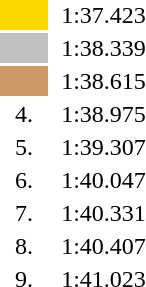<table style="text-align:center">
<tr>
<td width=30 bgcolor=gold></td>
<td align=left></td>
<td width=60>1:37.423</td>
</tr>
<tr>
<td bgcolor=silver></td>
<td align=left></td>
<td>1:38.339</td>
</tr>
<tr>
<td bgcolor=cc9966></td>
<td align=left></td>
<td>1:38.615</td>
</tr>
<tr>
<td>4.</td>
<td align=left></td>
<td>1:38.975</td>
</tr>
<tr>
<td>5.</td>
<td align=left></td>
<td>1:39.307</td>
</tr>
<tr>
<td>6.</td>
<td align=left></td>
<td>1:40.047</td>
</tr>
<tr>
<td>7.</td>
<td align=left></td>
<td>1:40.331</td>
</tr>
<tr>
<td>8.</td>
<td align=left></td>
<td>1:40.407</td>
</tr>
<tr>
<td>9.</td>
<td align=left></td>
<td>1:41.023</td>
</tr>
</table>
